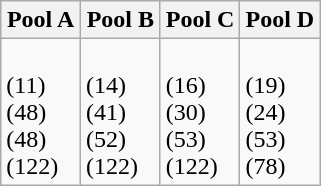<table class="wikitable">
<tr>
<th width=25%>Pool A</th>
<th width=25%>Pool B</th>
<th width=25%>Pool C</th>
<th width=25%>Pool D</th>
</tr>
<tr>
<td valign=top><br> (11)<br>
 (48)<br>
 (48)<br>
 (122)</td>
<td valign=top><br> (14)<br>
 (41)<br>
 (52)<br>
 (122)</td>
<td><br> (16)<br>
 (30)<br>
 (53)<br>
 (122)</td>
<td><br> (19)<br>
 (24)<br>
 (53)<br>
 (78)</td>
</tr>
</table>
